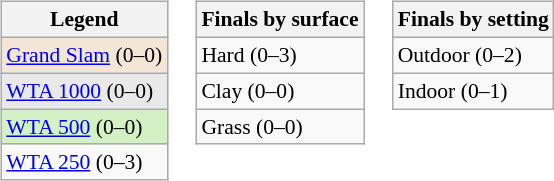<table>
<tr valign=top>
<td><br><table class=wikitable style="font-size:90%">
<tr>
<th>Legend</th>
</tr>
<tr>
<td bgcolor="#f3e6d7"><a href='#'>Grand Slam</a> (0–0)</td>
</tr>
<tr>
<td bgcolor="#e9e9e9"><a href='#'>WTA 1000</a> (0–0)</td>
</tr>
<tr>
<td bgcolor="#d4f1c5"><a href='#'>WTA 500</a> (0–0)</td>
</tr>
<tr>
<td><a href='#'>WTA 250</a> (0–3)</td>
</tr>
</table>
</td>
<td><br><table class=wikitable style="font-size:90%">
<tr>
<th>Finals by surface</th>
</tr>
<tr>
<td>Hard (0–3)</td>
</tr>
<tr>
<td>Clay (0–0)</td>
</tr>
<tr>
<td>Grass (0–0)</td>
</tr>
</table>
</td>
<td><br><table class=wikitable style="font-size:90%">
<tr>
<th>Finals by setting</th>
</tr>
<tr>
<td>Outdoor (0–2)</td>
</tr>
<tr>
<td>Indoor (0–1)</td>
</tr>
</table>
</td>
</tr>
</table>
